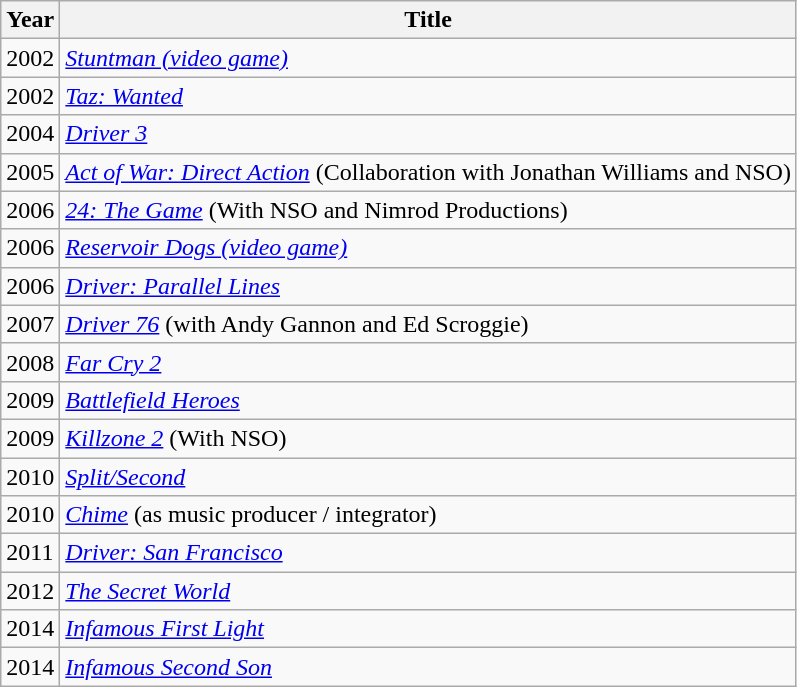<table class="wikitable plainrowheaders">
<tr>
<th>Year</th>
<th>Title</th>
</tr>
<tr>
<td>2002</td>
<td><em><a href='#'>Stuntman (video game)</a></em></td>
</tr>
<tr>
<td>2002</td>
<td><em><a href='#'>Taz: Wanted</a></em></td>
</tr>
<tr>
<td>2004</td>
<td><em><a href='#'>Driver 3</a></em></td>
</tr>
<tr>
<td>2005</td>
<td><em><a href='#'>Act of War: Direct Action</a></em> (Collaboration with Jonathan Williams and NSO)</td>
</tr>
<tr>
<td>2006</td>
<td><em><a href='#'>24: The Game</a></em> (With NSO and Nimrod Productions)</td>
</tr>
<tr>
<td>2006</td>
<td><em><a href='#'>Reservoir Dogs (video game)</a></em></td>
</tr>
<tr>
<td>2006</td>
<td><em><a href='#'>Driver: Parallel Lines</a></em></td>
</tr>
<tr>
<td>2007</td>
<td><em><a href='#'>Driver 76</a></em> (with Andy Gannon and Ed Scroggie)</td>
</tr>
<tr>
<td>2008</td>
<td><em><a href='#'>Far Cry 2</a></em></td>
</tr>
<tr>
<td>2009</td>
<td><em><a href='#'>Battlefield Heroes</a></em></td>
</tr>
<tr>
<td>2009</td>
<td><em><a href='#'>Killzone 2</a></em> (With NSO)</td>
</tr>
<tr>
<td>2010</td>
<td><em><a href='#'>Split/Second</a></em></td>
</tr>
<tr>
<td>2010</td>
<td><em><a href='#'>Chime</a></em> (as music producer / integrator)</td>
</tr>
<tr>
<td>2011</td>
<td><em><a href='#'>Driver: San Francisco</a></em></td>
</tr>
<tr>
<td>2012</td>
<td><em><a href='#'>The Secret World</a></em></td>
</tr>
<tr>
<td>2014</td>
<td><em><a href='#'>Infamous First Light</a></em></td>
</tr>
<tr>
<td>2014</td>
<td><em><a href='#'>Infamous Second Son</a></em></td>
</tr>
</table>
